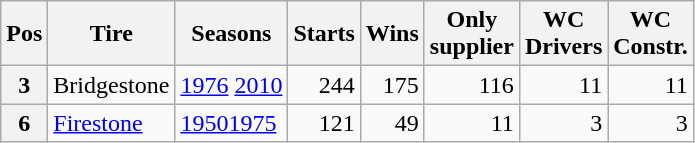<table class="wikitable">
<tr>
<th>Pos</th>
<th>Tire</th>
<th>Seasons</th>
<th>Starts</th>
<th>Wins</th>
<th>Only<br>supplier</th>
<th>WC<br> Drivers</th>
<th>WC<br> Constr.</th>
</tr>
<tr>
<th>3</th>
<td> Bridgestone</td>
<td><a href='#'>1976</a>  <a href='#'>2010</a></td>
<td align="right">244</td>
<td align="right">175</td>
<td align="right">116</td>
<td align="right">11</td>
<td align="right">11</td>
</tr>
<tr>
<th>6</th>
<td> <a href='#'>Firestone</a></td>
<td><a href='#'>1950</a><a href='#'>1975</a></td>
<td align="right">121</td>
<td align="right">49</td>
<td align="right">11</td>
<td align="right">3</td>
<td align="right">3</td>
</tr>
</table>
